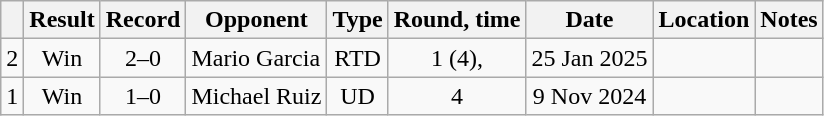<table class="wikitable" style="text-align:center">
<tr>
<th></th>
<th>Result</th>
<th>Record</th>
<th>Opponent</th>
<th>Type</th>
<th>Round, time</th>
<th>Date</th>
<th>Location</th>
<th>Notes</th>
</tr>
<tr>
<td>2</td>
<td>Win</td>
<td>2–0</td>
<td align=left> Mario Garcia</td>
<td>RTD</td>
<td>1 (4), </td>
<td>25 Jan 2025</td>
<td align=left></td>
<td></td>
</tr>
<tr>
<td>1</td>
<td>Win</td>
<td>1–0</td>
<td align=left> Michael Ruiz</td>
<td>UD</td>
<td>4</td>
<td>9 Nov 2024</td>
<td align=left></td>
<td></td>
</tr>
</table>
